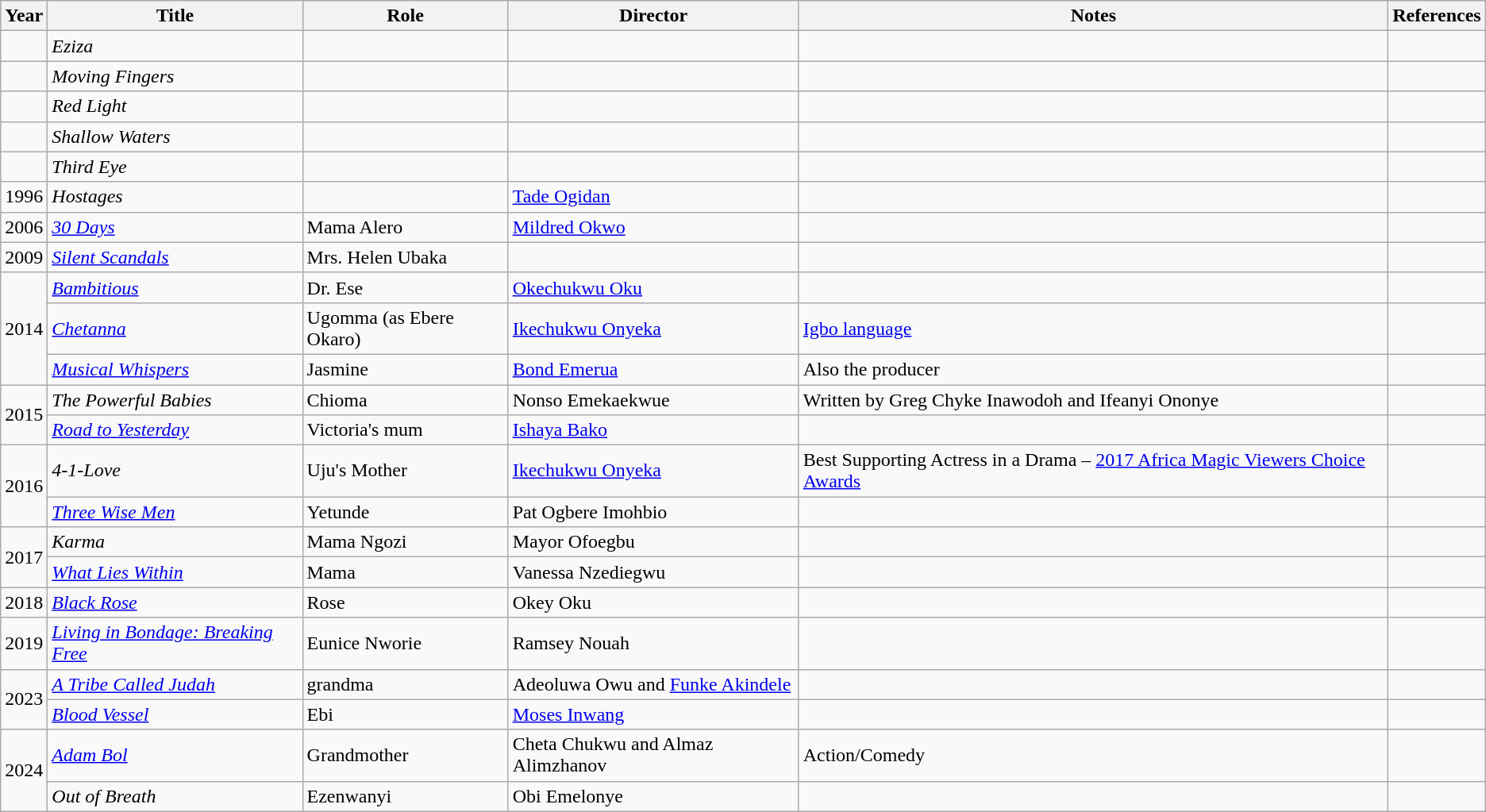<table class = "wikitable sortable">
<tr>
<th>Year</th>
<th>Title</th>
<th>Role</th>
<th>Director</th>
<th class = "unsortable">Notes</th>
<th class = "unsortable">References</th>
</tr>
<tr>
<td></td>
<td><em>Eziza</em></td>
<td></td>
<td></td>
<td></td>
<td></td>
</tr>
<tr>
<td></td>
<td><em>Moving Fingers</em></td>
<td></td>
<td></td>
<td></td>
<td></td>
</tr>
<tr>
<td></td>
<td><em>Red Light</em></td>
<td></td>
<td></td>
<td></td>
<td></td>
</tr>
<tr>
<td></td>
<td><em>Shallow Waters</em></td>
<td></td>
<td></td>
<td></td>
<td></td>
</tr>
<tr>
<td></td>
<td><em>Third Eye</em></td>
<td></td>
<td></td>
<td></td>
<td></td>
</tr>
<tr>
<td>1996</td>
<td><em>Hostages</em></td>
<td></td>
<td><a href='#'>Tade Ogidan</a></td>
<td></td>
<td></td>
</tr>
<tr>
<td>2006</td>
<td><em><a href='#'>30 Days</a></em></td>
<td>Mama Alero</td>
<td><a href='#'>Mildred Okwo</a></td>
<td></td>
<td></td>
</tr>
<tr>
<td>2009</td>
<td><a href='#'><em>Silent Scandals</em></a></td>
<td>Mrs. Helen Ubaka</td>
<td></td>
<td></td>
<td></td>
</tr>
<tr>
<td rowspan="3">2014</td>
<td><em><a href='#'>Bambitious</a></em></td>
<td>Dr. Ese</td>
<td><a href='#'>Okechukwu Oku</a></td>
<td></td>
<td></td>
</tr>
<tr>
<td><em><a href='#'>Chetanna</a></em></td>
<td>Ugomma (as Ebere Okaro)</td>
<td><a href='#'>Ikechukwu Onyeka</a></td>
<td><a href='#'>Igbo language</a></td>
<td></td>
</tr>
<tr>
<td><em><a href='#'>Musical Whispers</a></em></td>
<td>Jasmine</td>
<td><a href='#'>Bond Emerua</a></td>
<td>Also the producer</td>
<td></td>
</tr>
<tr>
<td rowspan="2">2015</td>
<td><em>The Powerful Babies</em></td>
<td>Chioma</td>
<td>Nonso Emekaekwue</td>
<td>Written by Greg Chyke Inawodoh and Ifeanyi Ononye</td>
<td></td>
</tr>
<tr>
<td><a href='#'><em>Road to Yesterday</em></a></td>
<td>Victoria's mum</td>
<td><a href='#'>Ishaya Bako</a></td>
<td></td>
<td></td>
</tr>
<tr>
<td rowspan="2">2016</td>
<td><em>4-1-Love</em></td>
<td>Uju's Mother</td>
<td><a href='#'>Ikechukwu Onyeka</a></td>
<td>Best Supporting Actress in a Drama – <a href='#'>2017 Africa Magic Viewers Choice Awards</a></td>
<td></td>
</tr>
<tr>
<td><a href='#'><em>Three Wise Men</em></a></td>
<td>Yetunde</td>
<td>Pat Ogbere Imohbio</td>
<td></td>
<td></td>
</tr>
<tr>
<td rowspan="2">2017</td>
<td><em>Karma</em></td>
<td>Mama Ngozi</td>
<td>Mayor Ofoegbu</td>
<td></td>
<td></td>
</tr>
<tr>
<td><a href='#'><em>What Lies Within</em></a></td>
<td>Mama</td>
<td>Vanessa Nzediegwu</td>
<td></td>
<td></td>
</tr>
<tr>
<td>2018</td>
<td><em><a href='#'>Black Rose</a></em></td>
<td>Rose</td>
<td>Okey Oku</td>
<td></td>
<td></td>
</tr>
<tr>
<td>2019</td>
<td><em><a href='#'>Living in Bondage: Breaking Free</a></em></td>
<td>Eunice Nworie</td>
<td>Ramsey Nouah</td>
<td></td>
<td></td>
</tr>
<tr>
<td rowspan="2">2023</td>
<td><em><a href='#'>A Tribe Called Judah</a></em></td>
<td>grandma</td>
<td>Adeoluwa Owu and <a href='#'>Funke Akindele</a></td>
<td></td>
<td></td>
</tr>
<tr>
<td><a href='#'><em>Blood Vessel</em></a></td>
<td>Ebi</td>
<td><a href='#'>Moses Inwang</a></td>
<td></td>
<td></td>
</tr>
<tr>
<td rowspan="2">2024</td>
<td><em><a href='#'>Adam Bol</a></em></td>
<td>Grandmother</td>
<td>Cheta Chukwu and Almaz Alimzhanov</td>
<td>Action/Comedy</td>
<td></td>
</tr>
<tr>
<td><em>Out of Breath</em></td>
<td>Ezenwanyi</td>
<td>Obi Emelonye</td>
<td></td>
<td></td>
</tr>
</table>
